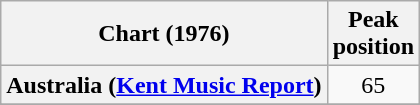<table class="wikitable sortable plainrowheaders">
<tr>
<th scope="col">Chart (1976)</th>
<th scope="col">Peak<br>position</th>
</tr>
<tr>
<th scope="row">Australia (<a href='#'>Kent Music Report</a>)</th>
<td style="text-align:center;">65</td>
</tr>
<tr>
</tr>
<tr>
</tr>
<tr>
</tr>
</table>
